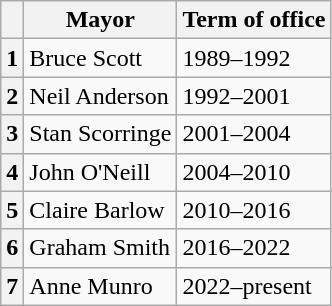<table class="wikitable">
<tr>
<th></th>
<th>Mayor</th>
<th>Term of office</th>
</tr>
<tr>
<th>1</th>
<td>Bruce Scott</td>
<td>1989–1992</td>
</tr>
<tr>
<th>2</th>
<td>Neil Anderson</td>
<td>1992–2001</td>
</tr>
<tr>
<th>3</th>
<td>Stan Scorringe</td>
<td>2001–2004</td>
</tr>
<tr>
<th>4</th>
<td>John O'Neill</td>
<td>2004–2010</td>
</tr>
<tr>
<th>5</th>
<td>Claire Barlow</td>
<td>2010–2016</td>
</tr>
<tr>
<th>6</th>
<td>Graham Smith</td>
<td>2016–2022</td>
</tr>
<tr>
<th>7</th>
<td>Anne Munro</td>
<td>2022–present</td>
</tr>
</table>
